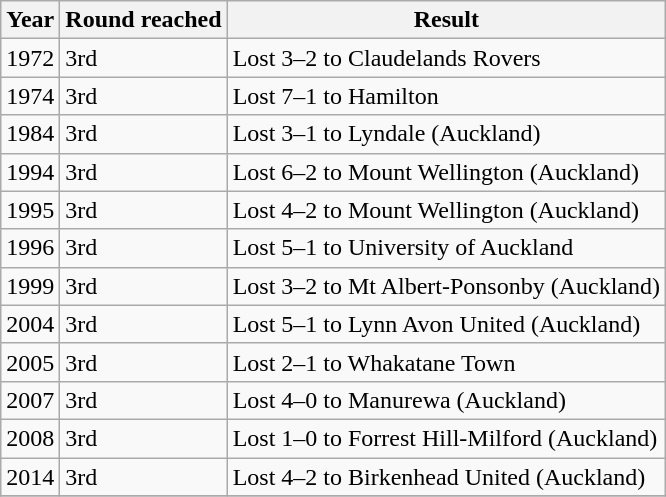<table class="wikitable">
<tr>
<th>Year</th>
<th>Round reached</th>
<th>Result</th>
</tr>
<tr>
<td>1972</td>
<td>3rd</td>
<td>Lost 3–2 to Claudelands Rovers</td>
</tr>
<tr>
<td>1974</td>
<td>3rd</td>
<td>Lost 7–1 to Hamilton</td>
</tr>
<tr>
<td>1984</td>
<td>3rd</td>
<td>Lost 3–1 to Lyndale (Auckland)</td>
</tr>
<tr>
<td>1994</td>
<td>3rd</td>
<td>Lost 6–2 to Mount Wellington (Auckland)</td>
</tr>
<tr>
<td>1995</td>
<td>3rd</td>
<td>Lost 4–2 to Mount Wellington (Auckland)</td>
</tr>
<tr>
<td>1996</td>
<td>3rd</td>
<td>Lost 5–1 to University of Auckland</td>
</tr>
<tr>
<td>1999</td>
<td>3rd</td>
<td>Lost 3–2 to Mt Albert-Ponsonby (Auckland)</td>
</tr>
<tr>
<td>2004</td>
<td>3rd</td>
<td>Lost 5–1 to Lynn Avon United (Auckland)</td>
</tr>
<tr>
<td>2005</td>
<td>3rd</td>
<td>Lost 2–1 to Whakatane Town</td>
</tr>
<tr>
<td>2007</td>
<td>3rd</td>
<td>Lost 4–0 to Manurewa (Auckland)</td>
</tr>
<tr>
<td>2008</td>
<td>3rd</td>
<td>Lost 1–0 to Forrest Hill-Milford (Auckland)</td>
</tr>
<tr>
<td>2014</td>
<td>3rd</td>
<td>Lost 4–2 to Birkenhead United (Auckland)</td>
</tr>
<tr>
</tr>
</table>
